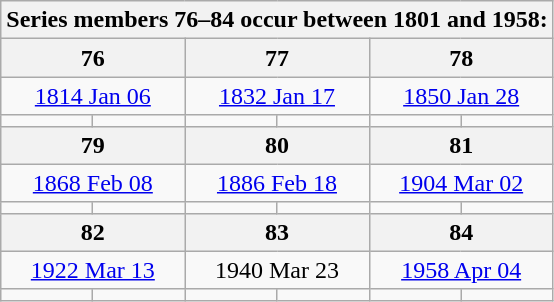<table class="wikitable collapsible collapsed">
<tr>
<th colspan=6>Series members 76–84 occur between 1801 and 1958:</th>
</tr>
<tr>
<th colspan=2 style="text-align:center;">76</th>
<th colspan=2 style="text-align:center;">77</th>
<th colspan=2 style="text-align:center;">78</th>
</tr>
<tr>
<td colspan=2 style="text-align:center;"><a href='#'>1814 Jan 06</a></td>
<td colspan=2 style="text-align:center;"><a href='#'>1832 Jan 17</a></td>
<td colspan=2 style="text-align:center;"><a href='#'>1850 Jan 28</a></td>
</tr>
<tr style="text-align:center;">
<td></td>
<td></td>
<td></td>
<td></td>
<td></td>
<td></td>
</tr>
<tr>
<th colspan=2 style="text-align:center;">79</th>
<th colspan=2 style="text-align:center;">80</th>
<th colspan=2 style="text-align:center;">81</th>
</tr>
<tr>
<td colspan=2 style="text-align:center;"><a href='#'>1868 Feb 08</a></td>
<td colspan=2 style="text-align:center;"><a href='#'>1886 Feb 18</a></td>
<td colspan=2 style="text-align:center;"><a href='#'>1904 Mar 02</a></td>
</tr>
<tr style="text-align:center;">
<td></td>
<td></td>
<td></td>
<td></td>
<td></td>
<td></td>
</tr>
<tr>
<th colspan=2 style="text-align:center;">82</th>
<th colspan=2 style="text-align:center;">83</th>
<th colspan=2 style="text-align:center;">84</th>
</tr>
<tr>
<td colspan=2 style="text-align:center;"><a href='#'>1922 Mar 13</a></td>
<td colspan=2 style="text-align:center;">1940 Mar 23</td>
<td colspan=2 style="text-align:center;"><a href='#'>1958 Apr 04</a></td>
</tr>
<tr style="text-align:center;">
<td></td>
<td></td>
<td></td>
<td></td>
<td></td>
<td></td>
</tr>
</table>
